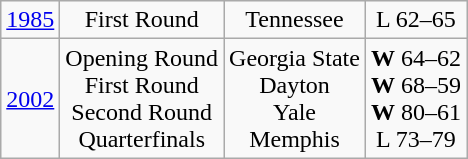<table class="wikitable">
<tr align="center">
<td><a href='#'>1985</a></td>
<td>First Round</td>
<td>Tennessee</td>
<td>L 62–65</td>
</tr>
<tr align="center">
<td><a href='#'>2002</a></td>
<td>Opening Round<br>First Round<br>Second Round<br>Quarterfinals</td>
<td>Georgia State<br>Dayton<br>Yale<br>Memphis</td>
<td><strong>W</strong> 64–62<br><strong>W</strong> 68–59<br><strong>W</strong> 80–61<br>L 73–79</td>
</tr>
</table>
